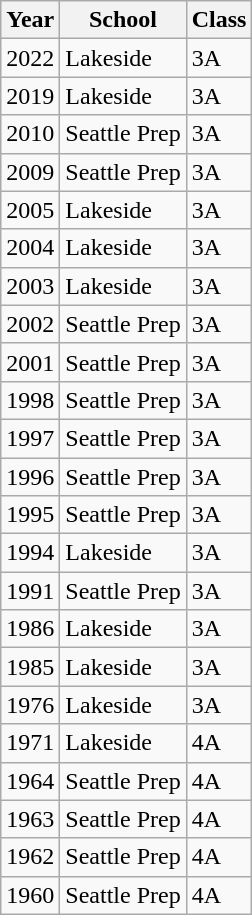<table class="wikitable">
<tr>
<th>Year</th>
<th>School</th>
<th>Class</th>
</tr>
<tr>
<td>2022</td>
<td>Lakeside</td>
<td>3A</td>
</tr>
<tr>
<td>2019</td>
<td>Lakeside</td>
<td>3A</td>
</tr>
<tr>
<td>2010</td>
<td>Seattle Prep</td>
<td>3A</td>
</tr>
<tr>
<td>2009</td>
<td>Seattle Prep</td>
<td>3A</td>
</tr>
<tr>
<td>2005</td>
<td>Lakeside</td>
<td>3A</td>
</tr>
<tr>
<td>2004</td>
<td>Lakeside</td>
<td>3A</td>
</tr>
<tr>
<td>2003</td>
<td>Lakeside</td>
<td>3A</td>
</tr>
<tr>
<td>2002</td>
<td>Seattle Prep</td>
<td>3A</td>
</tr>
<tr>
<td>2001</td>
<td>Seattle Prep</td>
<td>3A</td>
</tr>
<tr>
<td>1998</td>
<td>Seattle Prep</td>
<td>3A</td>
</tr>
<tr>
<td>1997</td>
<td>Seattle Prep</td>
<td>3A</td>
</tr>
<tr>
<td>1996</td>
<td>Seattle Prep</td>
<td>3A</td>
</tr>
<tr>
<td>1995</td>
<td>Seattle Prep</td>
<td>3A</td>
</tr>
<tr>
<td>1994</td>
<td>Lakeside</td>
<td>3A</td>
</tr>
<tr>
<td>1991</td>
<td>Seattle Prep</td>
<td>3A</td>
</tr>
<tr>
<td>1986</td>
<td>Lakeside</td>
<td>3A</td>
</tr>
<tr>
<td>1985</td>
<td>Lakeside</td>
<td>3A</td>
</tr>
<tr>
<td>1976</td>
<td>Lakeside</td>
<td>3A</td>
</tr>
<tr>
<td>1971</td>
<td>Lakeside</td>
<td>4A</td>
</tr>
<tr>
<td>1964</td>
<td>Seattle Prep</td>
<td>4A</td>
</tr>
<tr>
<td>1963</td>
<td>Seattle Prep</td>
<td>4A</td>
</tr>
<tr>
<td>1962</td>
<td>Seattle Prep</td>
<td>4A</td>
</tr>
<tr>
<td>1960</td>
<td>Seattle Prep</td>
<td>4A</td>
</tr>
</table>
